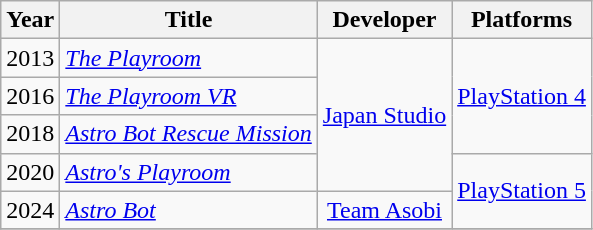<table class="wikitable">
<tr>
<th scope="col">Year</th>
<th scope="col">Title</th>
<th scope="col">Developer</th>
<th scope="col">Platforms</th>
</tr>
<tr>
<td style="text-align:center;">2013</td>
<td scope="row"><em><a href='#'>The Playroom</a></em></td>
<td rowspan="4" style="text-align:center;"><a href='#'>Japan Studio</a></td>
<td rowspan="3" style="text-align:center;"><a href='#'>PlayStation 4</a></td>
</tr>
<tr>
<td style="text-align:center;">2016</td>
<td scope="row"><em><a href='#'>The Playroom VR</a></em></td>
</tr>
<tr>
<td style="text-align:center;">2018</td>
<td scope="row"><em><a href='#'>Astro Bot Rescue Mission</a></em></td>
</tr>
<tr>
<td style="text-align:center;">2020</td>
<td scope="row"><em><a href='#'>Astro's Playroom</a></em></td>
<td rowspan="2" style="text-align:center;"><a href='#'>PlayStation 5</a></td>
</tr>
<tr>
<td style="text-align:center;">2024</td>
<td scope="row"><em><a href='#'>Astro Bot</a></em></td>
<td style="text-align:center;"><a href='#'>Team Asobi</a></td>
</tr>
<tr>
</tr>
</table>
